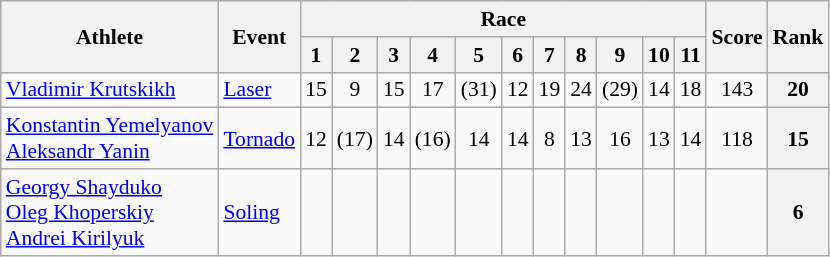<table class=wikitable style="font-size:90%">
<tr>
<th rowspan="2">Athlete</th>
<th rowspan="2">Event</th>
<th colspan="11">Race</th>
<th rowspan="2">Score</th>
<th rowspan="2">Rank</th>
</tr>
<tr>
<th>1</th>
<th>2</th>
<th>3</th>
<th>4</th>
<th>5</th>
<th>6</th>
<th>7</th>
<th>8</th>
<th>9</th>
<th>10</th>
<th>11</th>
</tr>
<tr>
<td><a href='#'>Vladimir Krutskikh</a></td>
<td><a href='#'>Laser</a></td>
<td align=center>15</td>
<td align=center>9</td>
<td align=center>15</td>
<td align=center>17</td>
<td align=center>(31)</td>
<td align=center>12</td>
<td align=center>19</td>
<td align=center>24</td>
<td align=center>(29)</td>
<td align=center>14</td>
<td align=center>18</td>
<td align=center>143</td>
<th align=center>20</th>
</tr>
<tr>
<td><a href='#'>Konstantin Yemelyanov</a> <br><a href='#'>Aleksandr Yanin</a></td>
<td><a href='#'>Tornado</a></td>
<td align=center>12</td>
<td align=center>(17)</td>
<td align=center>14</td>
<td align=center>(16)</td>
<td align=center>14</td>
<td align=center>14</td>
<td align=center>8</td>
<td align=center>13</td>
<td align=center>16</td>
<td align=center>13</td>
<td align=center>14</td>
<td align=center>118</td>
<th align=center>15</th>
</tr>
<tr>
<td><a href='#'>Georgy Shayduko</a> <br><a href='#'>Oleg Khoperskiy</a><br><a href='#'>Andrei Kirilyuk</a></td>
<td><a href='#'>Soling</a></td>
<td align=center></td>
<td align=center></td>
<td align=center></td>
<td align=center></td>
<td align=center></td>
<td align=center></td>
<td align=center></td>
<td align=center></td>
<td align=center></td>
<td align=center></td>
<td align=center></td>
<td align=center></td>
<th align=center>6</th>
</tr>
</table>
